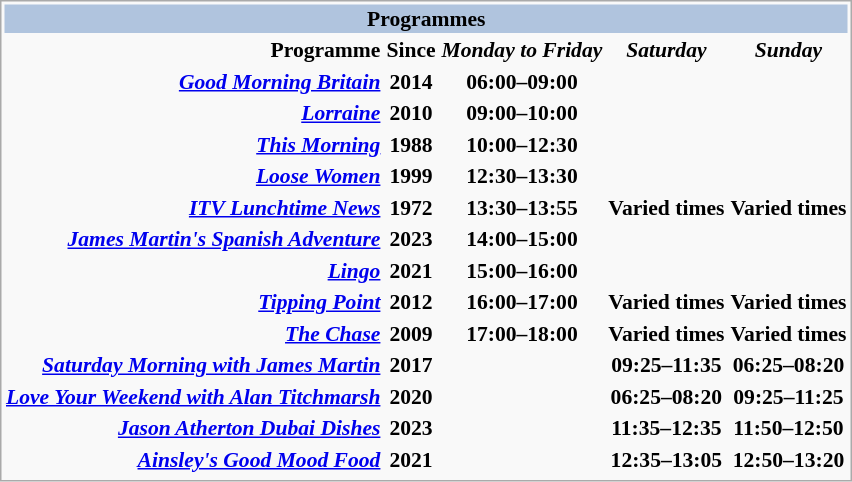<table class="collapsible" style="background:#f9f9f9; border:1px #aaa solid; font-size:90%;">
<tr bgcolor="#B0C4DE" align="center">
<th colspan=9>Programmes</th>
</tr>
<tr>
<th align="right">Programme</th>
<th>Since</th>
<th><em>Monday to Friday</em></th>
<th><em>Saturday</em></th>
<th><em>Sunday</em></th>
</tr>
<tr>
<th align="right"><em><a href='#'>Good Morning Britain</a></em></th>
<th>2014</th>
<th> 06:00–09:00</th>
<th></th>
<th></th>
</tr>
<tr>
<th align="right"><em><a href='#'>Lorraine</a></em></th>
<th>2010</th>
<th> 09:00–10:00</th>
<th></th>
<th></th>
</tr>
<tr>
<th align="right"><em><a href='#'>This Morning</a></em></th>
<th>1988</th>
<th> 10:00–12:30</th>
<th></th>
<th></th>
</tr>
<tr>
<th align="right"><em><a href='#'>Loose Women</a></em></th>
<th>1999</th>
<th> 12:30–13:30</th>
<th></th>
<th></th>
</tr>
<tr>
<th align="right"><em><a href='#'>ITV Lunchtime News</a></em></th>
<th>1972</th>
<th> 13:30–13:55</th>
<th> Varied times</th>
<th> Varied times</th>
</tr>
<tr>
<th align="right"><em><a href='#'>James Martin's Spanish Adventure</a></em></th>
<th>2023</th>
<th> 14:00–15:00</th>
<th></th>
<th></th>
</tr>
<tr>
<th align="right"><em><a href='#'>Lingo</a></em></th>
<th>2021</th>
<th> 15:00–16:00</th>
<th></th>
<th></th>
</tr>
<tr>
<th align="right"><em><a href='#'>Tipping Point</a></em></th>
<th>2012</th>
<th> 16:00–17:00</th>
<th> Varied times</th>
<th> Varied times</th>
</tr>
<tr>
<th align="right"><em><a href='#'>The Chase</a></em></th>
<th>2009</th>
<th> 17:00–18:00</th>
<th> Varied times</th>
<th> Varied times</th>
</tr>
<tr>
<th align="right"><em><a href='#'>Saturday Morning with James Martin</a></em></th>
<th>2017</th>
<th></th>
<th> 09:25–11:35</th>
<th> 06:25–08:20</th>
</tr>
<tr>
<th align="right"><em><a href='#'>Love Your Weekend with Alan Titchmarsh</a></em></th>
<th>2020</th>
<th></th>
<th> 06:25–08:20</th>
<th> 09:25–11:25</th>
</tr>
<tr>
<th align="right"><em><a href='#'>Jason Atherton Dubai Dishes</a></em></th>
<th>2023</th>
<th></th>
<th> 11:35–12:35</th>
<th> 11:50–12:50</th>
</tr>
<tr>
<th align="right"><em><a href='#'>Ainsley's Good Mood Food</a></em></th>
<th>2021</th>
<th></th>
<th> 12:35–13:05</th>
<th> 12:50–13:20</th>
</tr>
<tr>
</tr>
</table>
